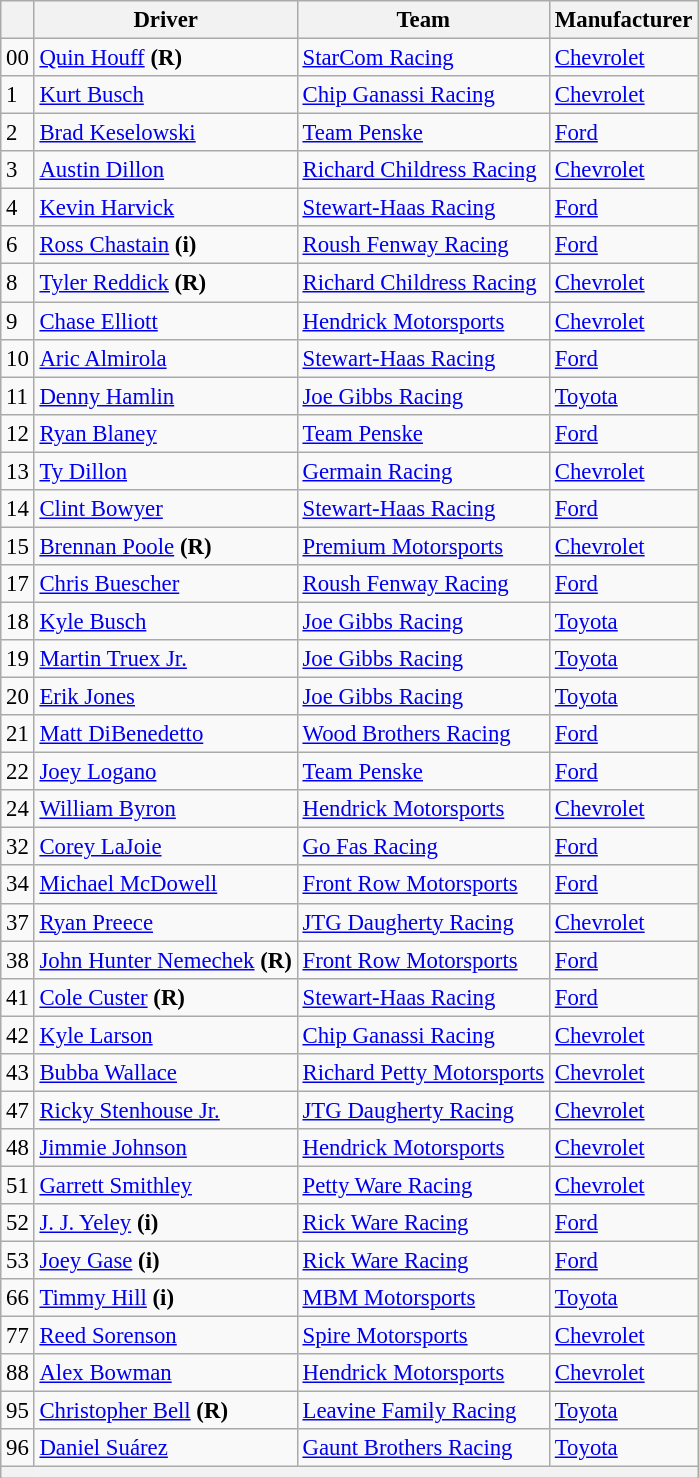<table class="wikitable" style="font-size:95%">
<tr>
<th></th>
<th>Driver</th>
<th>Team</th>
<th>Manufacturer</th>
</tr>
<tr>
<td>00</td>
<td><a href='#'>Quin Houff</a> <strong>(R)</strong></td>
<td><a href='#'>StarCom Racing</a></td>
<td><a href='#'>Chevrolet</a></td>
</tr>
<tr>
<td>1</td>
<td><a href='#'>Kurt Busch</a></td>
<td><a href='#'>Chip Ganassi Racing</a></td>
<td><a href='#'>Chevrolet</a></td>
</tr>
<tr>
<td>2</td>
<td><a href='#'>Brad Keselowski</a></td>
<td><a href='#'>Team Penske</a></td>
<td><a href='#'>Ford</a></td>
</tr>
<tr>
<td>3</td>
<td><a href='#'>Austin Dillon</a></td>
<td><a href='#'>Richard Childress Racing</a></td>
<td><a href='#'>Chevrolet</a></td>
</tr>
<tr>
<td>4</td>
<td><a href='#'>Kevin Harvick</a></td>
<td><a href='#'>Stewart-Haas Racing</a></td>
<td><a href='#'>Ford</a></td>
</tr>
<tr>
<td>6</td>
<td><a href='#'>Ross Chastain</a> <strong>(i)</strong></td>
<td><a href='#'>Roush Fenway Racing</a></td>
<td><a href='#'>Ford</a></td>
</tr>
<tr>
<td>8</td>
<td><a href='#'>Tyler Reddick</a> <strong>(R)</strong></td>
<td><a href='#'>Richard Childress Racing</a></td>
<td><a href='#'>Chevrolet</a></td>
</tr>
<tr>
<td>9</td>
<td><a href='#'>Chase Elliott</a></td>
<td><a href='#'>Hendrick Motorsports</a></td>
<td><a href='#'>Chevrolet</a></td>
</tr>
<tr>
<td>10</td>
<td><a href='#'>Aric Almirola</a></td>
<td><a href='#'>Stewart-Haas Racing</a></td>
<td><a href='#'>Ford</a></td>
</tr>
<tr>
<td>11</td>
<td><a href='#'>Denny Hamlin</a></td>
<td><a href='#'>Joe Gibbs Racing</a></td>
<td><a href='#'>Toyota</a></td>
</tr>
<tr>
<td>12</td>
<td><a href='#'>Ryan Blaney</a></td>
<td><a href='#'>Team Penske</a></td>
<td><a href='#'>Ford</a></td>
</tr>
<tr>
<td>13</td>
<td><a href='#'>Ty Dillon</a></td>
<td><a href='#'>Germain Racing</a></td>
<td><a href='#'>Chevrolet</a></td>
</tr>
<tr>
<td>14</td>
<td><a href='#'>Clint Bowyer</a></td>
<td><a href='#'>Stewart-Haas Racing</a></td>
<td><a href='#'>Ford</a></td>
</tr>
<tr>
<td>15</td>
<td><a href='#'>Brennan Poole</a> <strong>(R)</strong></td>
<td><a href='#'>Premium Motorsports</a></td>
<td><a href='#'>Chevrolet</a></td>
</tr>
<tr>
<td>17</td>
<td><a href='#'>Chris Buescher</a></td>
<td><a href='#'>Roush Fenway Racing</a></td>
<td><a href='#'>Ford</a></td>
</tr>
<tr>
<td>18</td>
<td><a href='#'>Kyle Busch</a></td>
<td><a href='#'>Joe Gibbs Racing</a></td>
<td><a href='#'>Toyota</a></td>
</tr>
<tr>
<td>19</td>
<td><a href='#'>Martin Truex Jr.</a></td>
<td><a href='#'>Joe Gibbs Racing</a></td>
<td><a href='#'>Toyota</a></td>
</tr>
<tr>
<td>20</td>
<td><a href='#'>Erik Jones</a></td>
<td><a href='#'>Joe Gibbs Racing</a></td>
<td><a href='#'>Toyota</a></td>
</tr>
<tr>
<td>21</td>
<td><a href='#'>Matt DiBenedetto</a></td>
<td><a href='#'>Wood Brothers Racing</a></td>
<td><a href='#'>Ford</a></td>
</tr>
<tr>
<td>22</td>
<td><a href='#'>Joey Logano</a></td>
<td><a href='#'>Team Penske</a></td>
<td><a href='#'>Ford</a></td>
</tr>
<tr>
<td>24</td>
<td><a href='#'>William Byron</a></td>
<td><a href='#'>Hendrick Motorsports</a></td>
<td><a href='#'>Chevrolet</a></td>
</tr>
<tr>
<td>32</td>
<td><a href='#'>Corey LaJoie</a></td>
<td><a href='#'>Go Fas Racing</a></td>
<td><a href='#'>Ford</a></td>
</tr>
<tr>
<td>34</td>
<td><a href='#'>Michael McDowell</a></td>
<td><a href='#'>Front Row Motorsports</a></td>
<td><a href='#'>Ford</a></td>
</tr>
<tr>
<td>37</td>
<td><a href='#'>Ryan Preece</a></td>
<td><a href='#'>JTG Daugherty Racing</a></td>
<td><a href='#'>Chevrolet</a></td>
</tr>
<tr>
<td>38</td>
<td><a href='#'>John Hunter Nemechek</a> <strong>(R)</strong></td>
<td><a href='#'>Front Row Motorsports</a></td>
<td><a href='#'>Ford</a></td>
</tr>
<tr>
<td>41</td>
<td><a href='#'>Cole Custer</a> <strong>(R)</strong></td>
<td><a href='#'>Stewart-Haas Racing</a></td>
<td><a href='#'>Ford</a></td>
</tr>
<tr>
<td>42</td>
<td><a href='#'>Kyle Larson</a></td>
<td><a href='#'>Chip Ganassi Racing</a></td>
<td><a href='#'>Chevrolet</a></td>
</tr>
<tr>
<td>43</td>
<td><a href='#'>Bubba Wallace</a></td>
<td><a href='#'>Richard Petty Motorsports</a></td>
<td><a href='#'>Chevrolet</a></td>
</tr>
<tr>
<td>47</td>
<td><a href='#'>Ricky Stenhouse Jr.</a></td>
<td><a href='#'>JTG Daugherty Racing</a></td>
<td><a href='#'>Chevrolet</a></td>
</tr>
<tr>
<td>48</td>
<td><a href='#'>Jimmie Johnson</a></td>
<td><a href='#'>Hendrick Motorsports</a></td>
<td><a href='#'>Chevrolet</a></td>
</tr>
<tr>
<td>51</td>
<td><a href='#'>Garrett Smithley</a></td>
<td><a href='#'>Petty Ware Racing</a></td>
<td><a href='#'>Chevrolet</a></td>
</tr>
<tr>
<td>52</td>
<td><a href='#'>J. J. Yeley</a> <strong>(i)</strong></td>
<td><a href='#'>Rick Ware Racing</a></td>
<td><a href='#'>Ford</a></td>
</tr>
<tr>
<td>53</td>
<td><a href='#'>Joey Gase</a> <strong>(i)</strong></td>
<td><a href='#'>Rick Ware Racing</a></td>
<td><a href='#'>Ford</a></td>
</tr>
<tr>
<td>66</td>
<td><a href='#'>Timmy Hill</a> <strong>(i)</strong></td>
<td><a href='#'>MBM Motorsports</a></td>
<td><a href='#'>Toyota</a></td>
</tr>
<tr>
<td>77</td>
<td><a href='#'>Reed Sorenson</a></td>
<td><a href='#'>Spire Motorsports</a></td>
<td><a href='#'>Chevrolet</a></td>
</tr>
<tr>
<td>88</td>
<td><a href='#'>Alex Bowman</a></td>
<td><a href='#'>Hendrick Motorsports</a></td>
<td><a href='#'>Chevrolet</a></td>
</tr>
<tr>
<td>95</td>
<td><a href='#'>Christopher Bell</a> <strong>(R)</strong></td>
<td><a href='#'>Leavine Family Racing</a></td>
<td><a href='#'>Toyota</a></td>
</tr>
<tr>
<td>96</td>
<td><a href='#'>Daniel Suárez</a></td>
<td><a href='#'>Gaunt Brothers Racing</a></td>
<td><a href='#'>Toyota</a></td>
</tr>
<tr>
<th colspan="4"></th>
</tr>
</table>
